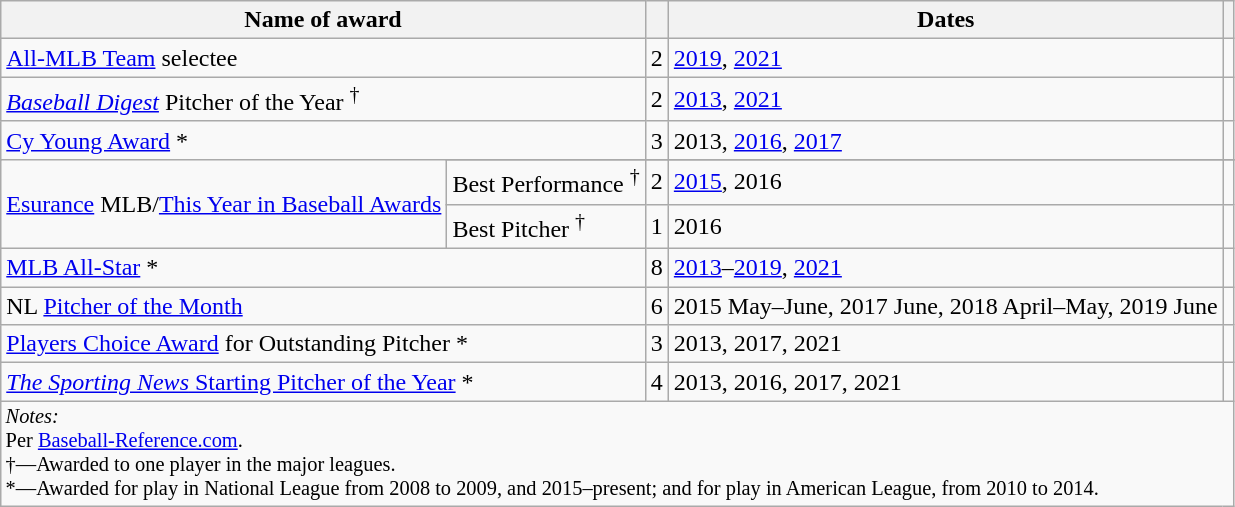<table class="wikitable">
<tr>
<th colspan="2">Name of award</th>
<th></th>
<th>Dates</th>
<th></th>
</tr>
<tr>
<td colspan="2"><a href='#'>All-MLB Team</a> selectee</td>
<td style="text-align:center;">2</td>
<td><a href='#'>2019</a>, <a href='#'>2021</a></td>
<td></td>
</tr>
<tr>
<td colspan="2"><em><a href='#'>Baseball Digest</a></em> Pitcher of the Year <sup>†</sup></td>
<td style="text-align:center;">2</td>
<td><a href='#'>2013</a>, <a href='#'>2021</a></td>
<td></td>
</tr>
<tr>
<td colspan="2"><a href='#'>Cy Young Award</a> *</td>
<td style="text-align:center;">3</td>
<td>2013, <a href='#'>2016</a>, <a href='#'>2017</a></td>
<td></td>
</tr>
<tr>
<td rowspan="3"><a href='#'>Esurance</a> MLB/<a href='#'>This Year in Baseball Awards</a></td>
</tr>
<tr>
<td>Best Performance <sup>†</sup></td>
<td style="text-align:center;">2</td>
<td><a href='#'>2015</a>, 2016</td>
<td></td>
</tr>
<tr>
<td>Best Pitcher <sup>†</sup></td>
<td style="text-align:center;">1</td>
<td>2016</td>
<td></td>
</tr>
<tr>
<td colspan="2"><a href='#'>MLB All-Star</a> *</td>
<td style="text-align:center;">8</td>
<td><a href='#'>2013</a>–<a href='#'>2019</a>, <a href='#'>2021</a></td>
<td></td>
</tr>
<tr>
<td colspan="2">NL <a href='#'>Pitcher of the Month</a></td>
<td style="text-align:center;">6</td>
<td>2015 May–June, 2017 June, 2018 April–May, 2019 June</td>
<td></td>
</tr>
<tr>
<td colspan="2"><a href='#'>Players Choice Award</a> for Outstanding Pitcher *</td>
<td style="text-align:center;">3</td>
<td>2013, 2017, 2021</td>
<td></td>
</tr>
<tr>
<td colspan="2"><a href='#'><em>The Sporting News</em> Starting Pitcher of the Year</a> *</td>
<td style="text-align:center;">4</td>
<td>2013, 2016, 2017, 2021</td>
<td></td>
</tr>
<tr>
<td colspan="5" style="font-size:85%"><em>Notes:</em><br> Per <a href='#'>Baseball-Reference.com</a>. <br>†—Awarded to one player in the major leagues. <br>*—Awarded for play in National League from 2008 to 2009, and 2015–present; and for play in American League, from 2010 to 2014.</td>
</tr>
</table>
